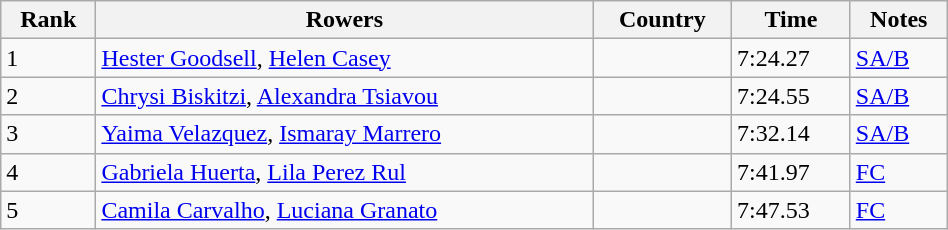<table class="wikitable sortable" width=50%>
<tr>
<th>Rank</th>
<th>Rowers</th>
<th>Country</th>
<th>Time</th>
<th>Notes</th>
</tr>
<tr>
<td>1</td>
<td><a href='#'>Hester Goodsell</a>, <a href='#'>Helen Casey</a></td>
<td></td>
<td>7:24.27</td>
<td><a href='#'>SA/B</a></td>
</tr>
<tr>
<td>2</td>
<td><a href='#'>Chrysi Biskitzi</a>, <a href='#'>Alexandra Tsiavou</a></td>
<td></td>
<td>7:24.55</td>
<td><a href='#'>SA/B</a></td>
</tr>
<tr>
<td>3</td>
<td><a href='#'>Yaima Velazquez</a>, <a href='#'>Ismaray Marrero</a></td>
<td></td>
<td>7:32.14</td>
<td><a href='#'>SA/B</a></td>
</tr>
<tr>
<td>4</td>
<td><a href='#'>Gabriela Huerta</a>, <a href='#'>Lila Perez Rul</a></td>
<td></td>
<td>7:41.97</td>
<td><a href='#'>FC</a></td>
</tr>
<tr>
<td>5</td>
<td><a href='#'>Camila Carvalho</a>, <a href='#'>Luciana Granato</a></td>
<td></td>
<td>7:47.53</td>
<td><a href='#'>FC</a></td>
</tr>
</table>
